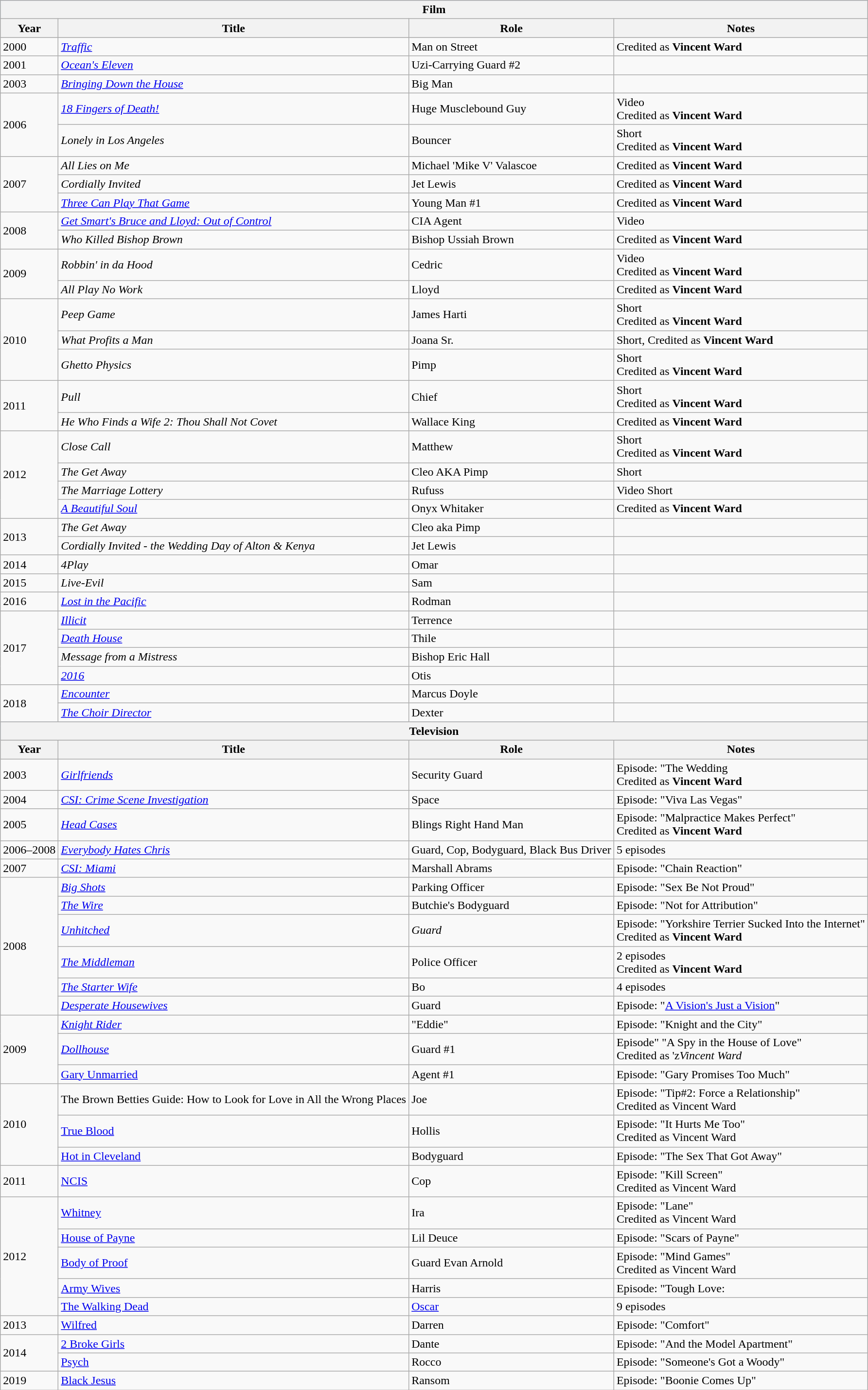<table class="wikitable">
<tr style="background:lightsteelblue;">
<th colspan=4>Film</th>
</tr>
<tr style="background:#ccc;">
<th>Year</th>
<th>Title</th>
<th>Role</th>
<th>Notes</th>
</tr>
<tr>
<td>2000</td>
<td><em><a href='#'>Traffic</a></em></td>
<td>Man on Street</td>
<td>Credited as <strong>Vincent Ward</strong></td>
</tr>
<tr>
<td>2001</td>
<td><em><a href='#'>Ocean's Eleven</a></em></td>
<td>Uzi-Carrying Guard #2</td>
<td></td>
</tr>
<tr>
<td>2003</td>
<td><em><a href='#'>Bringing Down the House</a></em></td>
<td>Big Man</td>
<td></td>
</tr>
<tr>
<td rowspan=2>2006</td>
<td><em><a href='#'>18 Fingers of Death!</a></em></td>
<td>Huge Musclebound Guy</td>
<td>Video<br>Credited as <strong>Vincent Ward</strong></td>
</tr>
<tr>
<td><em>Lonely in Los Angeles</em></td>
<td>Bouncer</td>
<td>Short<br>Credited as <strong>Vincent Ward</strong></td>
</tr>
<tr>
<td rowspan=3>2007</td>
<td><em>All Lies on Me</em></td>
<td>Michael 'Mike V' Valascoe</td>
<td>Credited as <strong>Vincent Ward</strong></td>
</tr>
<tr>
<td><em>Cordially Invited</em></td>
<td>Jet Lewis</td>
<td>Credited as <strong>Vincent Ward</strong></td>
</tr>
<tr>
<td><em><a href='#'>Three Can Play That Game</a></em></td>
<td>Young Man #1</td>
<td>Credited as <strong>Vincent Ward</strong></td>
</tr>
<tr>
<td rowspan=2>2008</td>
<td><em><a href='#'>Get Smart's Bruce and Lloyd: Out of Control</a></em></td>
<td>CIA Agent</td>
<td>Video</td>
</tr>
<tr>
<td><em>Who Killed Bishop Brown</em></td>
<td>Bishop Ussiah Brown</td>
<td>Credited as <strong>Vincent Ward</strong></td>
</tr>
<tr>
<td rowspan=2>2009</td>
<td><em>Robbin' in da Hood</em></td>
<td>Cedric</td>
<td>Video<br>Credited as <strong>Vincent Ward</strong></td>
</tr>
<tr>
<td><em>All Play No Work</em></td>
<td>Lloyd</td>
<td>Credited as <strong>Vincent Ward</strong></td>
</tr>
<tr>
<td rowspan=3>2010</td>
<td><em>Peep Game</em></td>
<td>James Harti</td>
<td>Short<br>Credited as <strong>Vincent Ward</strong></td>
</tr>
<tr>
<td><em>What Profits a Man</em></td>
<td>Joana Sr.</td>
<td>Short, Credited as <strong>Vincent Ward</strong></td>
</tr>
<tr>
<td><em>Ghetto Physics</em></td>
<td>Pimp</td>
<td>Short<br>Credited as <strong>Vincent Ward</strong></td>
</tr>
<tr>
<td rowspan=2>2011</td>
<td><em>Pull</em></td>
<td>Chief</td>
<td>Short<br>Credited as <strong>Vincent Ward</strong></td>
</tr>
<tr>
<td><em>He Who Finds a Wife 2: Thou Shall Not Covet</em></td>
<td>Wallace King</td>
<td>Credited as <strong>Vincent Ward</strong></td>
</tr>
<tr>
<td rowspan=4>2012</td>
<td><em>Close Call</em></td>
<td>Matthew</td>
<td>Short<br>Credited as <strong>Vincent Ward</strong></td>
</tr>
<tr>
<td><em>The Get Away</em></td>
<td>Cleo AKA Pimp</td>
<td>Short</td>
</tr>
<tr>
<td><em>The Marriage Lottery</em></td>
<td>Rufuss</td>
<td>Video Short</td>
</tr>
<tr>
<td><em><a href='#'>A Beautiful Soul</a></em></td>
<td>Onyx Whitaker</td>
<td>Credited as <strong>Vincent Ward</strong></td>
</tr>
<tr>
<td rowspan=2>2013</td>
<td><em>The Get Away</em></td>
<td>Cleo aka Pimp</td>
<td></td>
</tr>
<tr>
<td><em>Cordially Invited - the Wedding Day of Alton & Kenya</em></td>
<td>Jet Lewis</td>
<td></td>
</tr>
<tr>
<td>2014</td>
<td><em>4Play</em></td>
<td>Omar</td>
<td></td>
</tr>
<tr>
<td>2015</td>
<td><em>Live-Evil</em></td>
<td>Sam</td>
<td></td>
</tr>
<tr>
<td>2016</td>
<td><em><a href='#'>Lost in the Pacific</a></em></td>
<td>Rodman</td>
<td></td>
</tr>
<tr>
<td rowspan=4>2017</td>
<td><em><a href='#'>Illicit</a></em></td>
<td>Terrence</td>
<td></td>
</tr>
<tr>
<td><em><a href='#'>Death House</a></em></td>
<td>Thile</td>
<td></td>
</tr>
<tr>
<td><em>Message from a Mistress</em></td>
<td>Bishop Eric Hall</td>
<td></td>
</tr>
<tr>
<td><em><a href='#'>2016</a></em></td>
<td>Otis</td>
<td></td>
</tr>
<tr>
<td rowspan=2>2018</td>
<td><em><a href='#'>Encounter</a></em></td>
<td>Marcus Doyle</td>
<td></td>
</tr>
<tr>
<td><em><a href='#'>The Choir Director</a></em></td>
<td>Dexter</td>
<td></td>
</tr>
<tr style="background:lightsteelblue;">
<th colspan=4>Television</th>
</tr>
<tr style="background:#ccc;">
<th>Year</th>
<th>Title</th>
<th>Role</th>
<th>Notes</th>
</tr>
<tr>
<td>2003</td>
<td><em><a href='#'>Girlfriends</a></em></td>
<td>Security Guard</td>
<td>Episode: "The Wedding<br>Credited as <strong>Vincent Ward</strong></td>
</tr>
<tr>
<td>2004</td>
<td><em><a href='#'>CSI: Crime Scene Investigation</a></em></td>
<td>Space</td>
<td>Episode: "Viva Las Vegas"</td>
</tr>
<tr>
<td>2005</td>
<td><em><a href='#'>Head Cases</a></em></td>
<td>Blings Right Hand Man</td>
<td>Episode: "Malpractice Makes Perfect"<br>Credited as <strong>Vincent Ward</strong></td>
</tr>
<tr>
<td>2006–2008</td>
<td><em><a href='#'>Everybody Hates Chris</a></em></td>
<td>Guard, Cop, Bodyguard, Black Bus Driver</td>
<td>5 episodes</td>
</tr>
<tr>
<td>2007</td>
<td><em><a href='#'>CSI: Miami</a></em></td>
<td>Marshall Abrams</td>
<td>Episode: "Chain Reaction"</td>
</tr>
<tr>
<td rowspan=6>2008</td>
<td><em><a href='#'>Big Shots</a></em></td>
<td>Parking Officer</td>
<td>Episode: "Sex Be Not Proud"</td>
</tr>
<tr>
<td><em><a href='#'>The Wire</a></em></td>
<td>Butchie's Bodyguard</td>
<td>Episode: "Not for Attribution"</td>
</tr>
<tr>
<td><em><a href='#'>Unhitched</a></em></td>
<td><em>Guard</em></td>
<td>Episode: "Yorkshire Terrier Sucked Into the Internet"<br>Credited as <strong>Vincent Ward</strong></td>
</tr>
<tr>
<td><em><a href='#'>The Middleman</a></em></td>
<td>Police Officer</td>
<td>2 episodes<br>Credited as <strong>Vincent Ward</strong></td>
</tr>
<tr>
<td><em><a href='#'>The Starter Wife</a></em></td>
<td>Bo</td>
<td>4 episodes</td>
</tr>
<tr>
<td><em><a href='#'>Desperate Housewives</a></em></td>
<td>Guard</td>
<td>Episode: "<a href='#'>A Vision's Just a Vision</a>"</td>
</tr>
<tr>
<td rowspan=3>2009</td>
<td><em><a href='#'>Knight Rider</a></em></td>
<td>"Eddie"</td>
<td>Episode: "Knight and the City"</td>
</tr>
<tr>
<td><em><a href='#'>Dollhouse</a></em></td>
<td>Guard #1</td>
<td>Episode" "A Spy in the House of Love"<br>Credited as 'z<em>Vincent Ward<strong></td>
</tr>
<tr>
<td></em><a href='#'>Gary Unmarried</a><em></td>
<td>Agent #1</td>
<td>Episode: "Gary Promises Too Much"</td>
</tr>
<tr>
<td rowspan=3>2010</td>
<td></em>The Brown Betties Guide: How to Look for Love in All the Wrong Places<em></td>
<td>Joe</td>
<td>Episode: "Tip#2: Force a Relationship"<br>Credited as </strong>Vincent Ward<strong></td>
</tr>
<tr>
<td></em><a href='#'>True Blood</a><em></td>
<td>Hollis</td>
<td>Episode: "It Hurts Me Too"<br>Credited as </strong>Vincent Ward<strong></td>
</tr>
<tr>
<td></em><a href='#'>Hot in Cleveland</a><em></td>
<td>Bodyguard</td>
<td>Episode: "The Sex That Got Away"</td>
</tr>
<tr>
<td>2011</td>
<td></em><a href='#'>NCIS</a><em></td>
<td>Cop</td>
<td>Episode: "Kill Screen"<br>Credited as </strong>Vincent Ward<strong></td>
</tr>
<tr>
<td rowspan=5>2012</td>
<td></em><a href='#'>Whitney</a><em></td>
<td>Ira</td>
<td>Episode: "Lane"<br>Credited as </strong>Vincent Ward<strong></td>
</tr>
<tr>
<td></em><a href='#'>House of Payne</a><em></td>
<td>Lil Deuce</td>
<td>Episode: "Scars of Payne"</td>
</tr>
<tr>
<td></em><a href='#'>Body of Proof</a><em></td>
<td>Guard Evan Arnold</td>
<td>Episode: "Mind Games"<br>Credited as </strong>Vincent Ward<strong></td>
</tr>
<tr>
<td></em><a href='#'>Army Wives</a><em></td>
<td>Harris</td>
<td>Episode: "Tough Love:</td>
</tr>
<tr>
<td></em><a href='#'>The Walking Dead</a><em></td>
<td><a href='#'>Oscar</a></td>
<td>9 episodes</td>
</tr>
<tr>
<td>2013</td>
<td></em><a href='#'>Wilfred</a><em></td>
<td>Darren</td>
<td>Episode: "Comfort"</td>
</tr>
<tr>
<td rowspan=2>2014</td>
<td></em><a href='#'>2 Broke Girls</a><em></td>
<td>Dante</td>
<td>Episode: "And the Model Apartment"</td>
</tr>
<tr>
<td></em><a href='#'>Psych</a><em></td>
<td>Rocco</td>
<td>Episode: "Someone's Got a Woody"</td>
</tr>
<tr>
<td>2019</td>
<td></em><a href='#'>Black Jesus</a><em></td>
<td>Ransom</td>
<td>Episode: "Boonie Comes Up"</td>
</tr>
</table>
